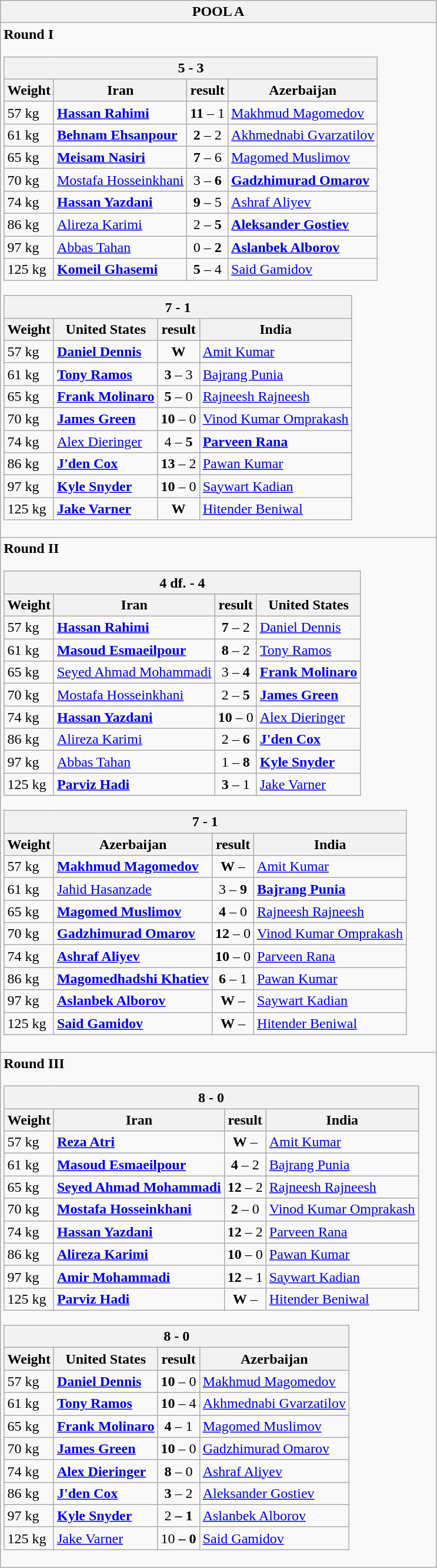<table class="wikitable outercollapse">
<tr>
<th>POOL A</th>
</tr>
<tr>
<td><strong>Round I</strong><br><table class="wikitable collapsible innercollapse">
<tr>
<th colspan=4> 5  - 3 </th>
</tr>
<tr>
<th>Weight</th>
<th>Iran</th>
<th>result</th>
<th>Azerbaijan</th>
</tr>
<tr>
<td>57 kg</td>
<td><strong><a href='#'>Hassan Rahimi</a></strong></td>
<td align=center><strong>11</strong> – 1</td>
<td><a href='#'>Makhmud Magomedov</a></td>
</tr>
<tr>
<td>61 kg</td>
<td><strong><a href='#'>Behnam Ehsanpour</a></strong></td>
<td align=center><strong>2</strong> – 2</td>
<td><a href='#'>Akhmednabi Gvarzatilov</a></td>
</tr>
<tr>
<td>65 kg</td>
<td><strong><a href='#'>Meisam Nasiri</a> </strong></td>
<td align=center><strong>7</strong> – 6</td>
<td><a href='#'>Magomed Muslimov</a></td>
</tr>
<tr>
<td>70 kg</td>
<td><a href='#'>Mostafa Hosseinkhani</a></td>
<td align=center>3 – <strong>6</strong></td>
<td><strong><a href='#'>Gadzhimurad Omarov</a></strong></td>
</tr>
<tr>
<td>74 kg</td>
<td><strong><a href='#'>Hassan Yazdani</a></strong></td>
<td align=center><strong>9</strong> – 5</td>
<td><a href='#'>Ashraf Aliyev</a></td>
</tr>
<tr>
<td>86 kg</td>
<td><a href='#'>Alireza Karimi</a></td>
<td align=center>2 – <strong>5</strong></td>
<td><strong><a href='#'>Aleksander Gostiev</a></strong></td>
</tr>
<tr>
<td>97 kg</td>
<td><a href='#'>Abbas Tahan</a></td>
<td align=center>0 – <strong>2</strong></td>
<td><strong><a href='#'>Aslanbek Alborov</a></strong></td>
</tr>
<tr>
<td>125 kg</td>
<td><strong><a href='#'>Komeil Ghasemi</a></strong></td>
<td align=center><strong>5</strong> – 4</td>
<td><a href='#'>Said Gamidov</a></td>
</tr>
</table>
<table class="wikitable collapsible innercollapse">
<tr>
<th colspan=4> 7 - 1 </th>
</tr>
<tr>
<th>Weight</th>
<th>United States</th>
<th>result</th>
<th>India</th>
</tr>
<tr>
<td>57 kg</td>
<td><strong><a href='#'>Daniel Dennis</a></strong></td>
<td align=center><strong>W </strong></td>
<td><a href='#'>Amit Kumar</a></td>
</tr>
<tr>
<td>61 kg</td>
<td><strong><a href='#'>Tony Ramos</a></strong></td>
<td align=center><strong>3</strong> – 3</td>
<td><a href='#'>Bajrang Punia</a></td>
</tr>
<tr>
<td>65 kg</td>
<td><strong><a href='#'>Frank Molinaro</a> </strong></td>
<td align=center><strong>5</strong> – 0</td>
<td><a href='#'>Rajneesh Rajneesh</a></td>
</tr>
<tr>
<td>70 kg</td>
<td><strong><a href='#'>James Green</a></strong></td>
<td align=center><strong>10</strong> – 0</td>
<td><a href='#'>Vinod Kumar Omprakash</a></td>
</tr>
<tr>
<td>74 kg</td>
<td><a href='#'>Alex Dieringer</a></td>
<td align=center>4 – <strong>5</strong></td>
<td><strong><a href='#'>Parveen Rana</a></strong></td>
</tr>
<tr>
<td>86 kg</td>
<td><strong><a href='#'>J'den Cox</a></strong></td>
<td align=center><strong>13</strong> – 2</td>
<td><a href='#'>Pawan Kumar</a></td>
</tr>
<tr>
<td>97 kg</td>
<td><strong><a href='#'>Kyle Snyder</a></strong></td>
<td align=center><strong>10</strong> – 0</td>
<td><a href='#'>Saywart Kadian</a></td>
</tr>
<tr>
<td>125 kg</td>
<td><strong><a href='#'>Jake Varner</a></strong></td>
<td align=center><strong>W</strong></td>
<td><a href='#'>Hitender Beniwal</a></td>
</tr>
</table>
</td>
</tr>
<tr>
<td><strong>Round II</strong><br><table class="wikitable collapsible innercollapse">
<tr>
<th colspan=4> 4 df.  - 4 </th>
</tr>
<tr>
<th>Weight</th>
<th>Iran</th>
<th>result</th>
<th>United States</th>
</tr>
<tr>
<td>57 kg</td>
<td><strong><a href='#'>Hassan Rahimi</a></strong></td>
<td align=center><strong>7</strong> – 2</td>
<td><a href='#'>Daniel Dennis</a></td>
</tr>
<tr>
<td>61 kg</td>
<td><strong><a href='#'>Masoud Esmaeilpour</a></strong></td>
<td align=center><strong>8</strong> – 2</td>
<td><a href='#'>Tony Ramos</a></td>
</tr>
<tr>
<td>65 kg</td>
<td><a href='#'>Seyed Ahmad Mohammadi</a></td>
<td align=center>3 – <strong>4</strong></td>
<td><strong><a href='#'>Frank Molinaro</a></strong></td>
</tr>
<tr>
<td>70 kg</td>
<td><a href='#'>Mostafa Hosseinkhani</a></td>
<td align=center>2 – <strong>5</strong></td>
<td><strong><a href='#'>James Green</a></strong></td>
</tr>
<tr>
<td>74 kg</td>
<td><strong><a href='#'>Hassan Yazdani</a></strong></td>
<td align=center><strong>10</strong> – 0</td>
<td><a href='#'>Alex Dieringer</a></td>
</tr>
<tr>
<td>86 kg</td>
<td><a href='#'>Alireza Karimi</a></td>
<td align=center>2 – <strong>6</strong></td>
<td><strong><a href='#'>J'den Cox</a></strong></td>
</tr>
<tr>
<td>97 kg</td>
<td><a href='#'>Abbas Tahan</a></td>
<td align=center>1 – <strong>8</strong></td>
<td><strong><a href='#'>Kyle Snyder</a></strong></td>
</tr>
<tr>
<td>125 kg</td>
<td><strong><a href='#'>Parviz Hadi</a></strong></td>
<td align=center><strong>3</strong> – 1</td>
<td><a href='#'>Jake Varner</a></td>
</tr>
</table>
<table class="wikitable collapsible innercollapse">
<tr>
<th colspan=4> 7 - 1 </th>
</tr>
<tr>
<th>Weight</th>
<th>Azerbaijan</th>
<th>result</th>
<th>India</th>
</tr>
<tr>
<td>57 kg</td>
<td><strong><a href='#'>Makhmud Magomedov</a></strong></td>
<td align=center><strong>W</strong> –</td>
<td><a href='#'>Amit Kumar</a></td>
</tr>
<tr>
<td>61 kg</td>
<td><a href='#'>Jahid Hasanzade</a></td>
<td align=center>3 – <strong>9</strong></td>
<td><strong><a href='#'>Bajrang Punia</a></strong></td>
</tr>
<tr>
<td>65 kg</td>
<td><strong><a href='#'>Magomed Muslimov</a></strong></td>
<td align=center><strong>4</strong> – 0</td>
<td><a href='#'>Rajneesh Rajneesh</a></td>
</tr>
<tr>
<td>70 kg</td>
<td><strong><a href='#'>Gadzhimurad Omarov</a></strong></td>
<td align=center><strong>12</strong> – 0</td>
<td><a href='#'>Vinod Kumar Omprakash</a></td>
</tr>
<tr>
<td>74 kg</td>
<td><strong><a href='#'>Ashraf Aliyev</a></strong></td>
<td align=center><strong>10</strong> – 0</td>
<td><a href='#'>Parveen Rana</a></td>
</tr>
<tr>
<td>86 kg</td>
<td><strong><a href='#'>Magomedhadshi Khatiev</a></strong></td>
<td align=center><strong>6</strong> – 1</td>
<td><a href='#'>Pawan Kumar</a></td>
</tr>
<tr>
<td>97 kg</td>
<td><strong><a href='#'>Aslanbek Alborov</a></strong></td>
<td align=center><strong>W</strong> –</td>
<td><a href='#'>Saywart Kadian</a></td>
</tr>
<tr>
<td>125 kg</td>
<td><strong><a href='#'>Said Gamidov</a></strong></td>
<td align=center><strong>W</strong> –</td>
<td><a href='#'>Hitender Beniwal</a></td>
</tr>
</table>
</td>
</tr>
<tr>
<td><strong>Round III</strong><br><table class="wikitable collapsible innercollapse">
<tr>
<th colspan=4> 8 - 0 </th>
</tr>
<tr>
<th>Weight</th>
<th>Iran</th>
<th>result</th>
<th>India</th>
</tr>
<tr>
<td>57 kg</td>
<td><strong><a href='#'>Reza Atri</a></strong></td>
<td align=center><strong>W</strong> –</td>
<td><a href='#'>Amit Kumar</a></td>
</tr>
<tr>
<td>61 kg</td>
<td><strong><a href='#'>Masoud Esmaeilpour</a></strong></td>
<td align=center><strong>4</strong> – 2</td>
<td><a href='#'>Bajrang Punia</a></td>
</tr>
<tr>
<td>65 kg</td>
<td><strong><a href='#'>Seyed Ahmad Mohammadi</a> </strong></td>
<td align=center><strong>12</strong> – 2</td>
<td><a href='#'>Rajneesh Rajneesh</a></td>
</tr>
<tr>
<td>70 kg</td>
<td><strong><a href='#'>Mostafa Hosseinkhani</a></strong></td>
<td align=center><strong>2</strong> – 0</td>
<td><a href='#'>Vinod Kumar Omprakash</a></td>
</tr>
<tr>
<td>74 kg</td>
<td><strong><a href='#'>Hassan Yazdani</a></strong></td>
<td align=center><strong>12</strong> – 2</td>
<td><a href='#'>Parveen Rana</a></td>
</tr>
<tr>
<td>86 kg</td>
<td><strong><a href='#'>Alireza Karimi</a></strong></td>
<td align=center><strong>10</strong> – 0</td>
<td><a href='#'>Pawan Kumar</a></td>
</tr>
<tr>
<td>97 kg</td>
<td><strong><a href='#'>Amir Mohammadi</a></strong></td>
<td align=center><strong>12</strong> – 1</td>
<td><a href='#'>Saywart Kadian</a></td>
</tr>
<tr>
<td>125 kg</td>
<td><strong><a href='#'>Parviz Hadi</a></strong></td>
<td align=center><strong>W</strong> –</td>
<td><a href='#'>Hitender Beniwal</a></td>
</tr>
</table>
<table class="wikitable collapsible innercollapse">
<tr>
<th colspan=4> 8 - 0 </th>
</tr>
<tr>
<th>Weight</th>
<th>United States</th>
<th>result</th>
<th>Azerbaijan</th>
</tr>
<tr>
<td>57 kg</td>
<td><strong><a href='#'>Daniel Dennis</a></strong></td>
<td align=center><strong>10</strong> – 0</td>
<td><a href='#'>Makhmud Magomedov</a></td>
</tr>
<tr>
<td>61 kg</td>
<td><strong><a href='#'>Tony Ramos</a></strong></td>
<td align=center><strong>10</strong> – 4</td>
<td><a href='#'>Akhmednabi Gvarzatilov</a></td>
</tr>
<tr>
<td>65 kg</td>
<td><strong><a href='#'>Frank Molinaro</a> </strong></td>
<td align=center><strong>4</strong> – 1</td>
<td><a href='#'>Magomed Muslimov</a></td>
</tr>
<tr>
<td>70 kg</td>
<td><strong><a href='#'>James Green</a></strong></td>
<td align=center><strong>10</strong> – 0</td>
<td><a href='#'>Gadzhimurad Omarov</a></td>
</tr>
<tr>
<td>74 kg</td>
<td><strong><a href='#'>Alex Dieringer</a></strong></td>
<td align=center><strong>8</strong> – 0</td>
<td><a href='#'>Ashraf Aliyev</a></td>
</tr>
<tr>
<td>86 kg</td>
<td><strong><a href='#'>J'den Cox</a></strong></td>
<td align=center><strong>3</strong> – 2</td>
<td><a href='#'>Aleksander Gostiev</a></td>
</tr>
<tr>
<td>97 kg</td>
<td><strong><a href='#'>Kyle Snyder</a><em></td>
<td align=center></strong>2<strong> – 1</td>
<td><a href='#'>Aslanbek Alborov</a></td>
</tr>
<tr>
<td>125 kg</td>
<td></strong><a href='#'>Jake Varner</a><strong></td>
<td align=center></strong>10<strong> – 0</td>
<td><a href='#'>Said Gamidov</a></td>
</tr>
</table>
</td>
</tr>
</table>
